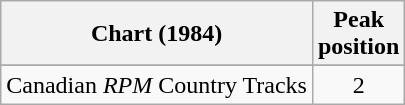<table class="wikitable sortable">
<tr>
<th align="left">Chart (1984)</th>
<th align="center">Peak<br>position</th>
</tr>
<tr>
</tr>
<tr>
<td align="left">Canadian <em>RPM</em> Country Tracks</td>
<td align="center">2</td>
</tr>
</table>
